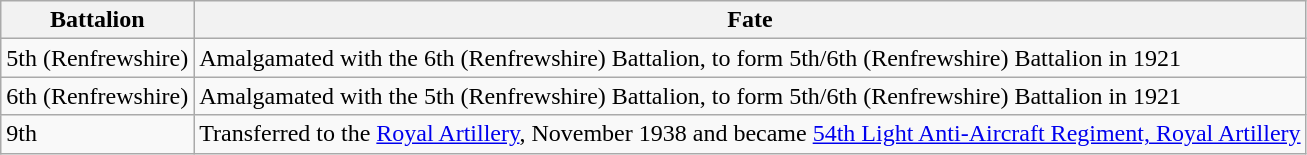<table class="wikitable">
<tr>
<th>Battalion</th>
<th>Fate</th>
</tr>
<tr>
<td>5th (Renfrewshire)</td>
<td>Amalgamated with the 6th (Renfrewshire) Battalion, to form 5th/6th (Renfrewshire) Battalion in 1921</td>
</tr>
<tr>
<td>6th (Renfrewshire)</td>
<td>Amalgamated with the 5th (Renfrewshire) Battalion, to form 5th/6th (Renfrewshire) Battalion in 1921</td>
</tr>
<tr>
<td>9th</td>
<td>Transferred to the <a href='#'>Royal Artillery</a>, November 1938 and became <a href='#'>54th Light Anti-Aircraft Regiment, Royal Artillery</a></td>
</tr>
</table>
